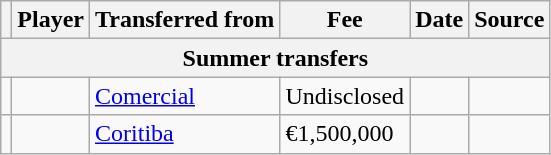<table class="wikitable plainrowheaders sortable">
<tr>
<th></th>
<th scope="col">Player</th>
<th>Transferred from</th>
<th style="width: 65px;">Fee</th>
<th scope="col">Date</th>
<th scope="col">Source</th>
</tr>
<tr>
<th colspan="7">Summer transfers</th>
</tr>
<tr>
<td align="center"></td>
<td></td>
<td> <a href='#'>Comercial</a></td>
<td>Undisclosed</td>
<td></td>
<td></td>
</tr>
<tr>
<td align="center"></td>
<td></td>
<td> <a href='#'>Coritiba</a></td>
<td>€1,500,000</td>
<td></td>
<td></td>
</tr>
</table>
